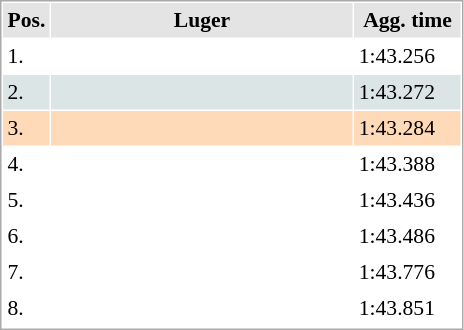<table cellspacing="1" cellpadding="3" style="border:1px solid #aaa; font-size:90%;">
<tr style="background:#e4e4e4;">
<th style="width:10px;">Pos.</th>
<th style="width:195px;">Luger</th>
<th style="width:65px;">Agg. time</th>
</tr>
<tr -style="background:#f7f6a8;">
<td>1.</td>
<td align="left"></td>
<td>1:43.256</td>
</tr>
<tr style="background:#dce5e5;">
<td>2.</td>
<td align="left"></td>
<td>1:43.272</td>
</tr>
<tr style="background:#ffdab9;">
<td>3.</td>
<td align="left"></td>
<td>1:43.284</td>
</tr>
<tr>
<td>4.</td>
<td align="left"></td>
<td>1:43.388</td>
</tr>
<tr>
<td>5.</td>
<td align="left"></td>
<td>1:43.436</td>
</tr>
<tr>
<td>6.</td>
<td align="left"></td>
<td>1:43.486</td>
</tr>
<tr>
<td>7.</td>
<td align="left"></td>
<td>1:43.776</td>
</tr>
<tr>
<td>8.</td>
<td align="left"></td>
<td>1:43.851</td>
</tr>
<tr>
</tr>
</table>
